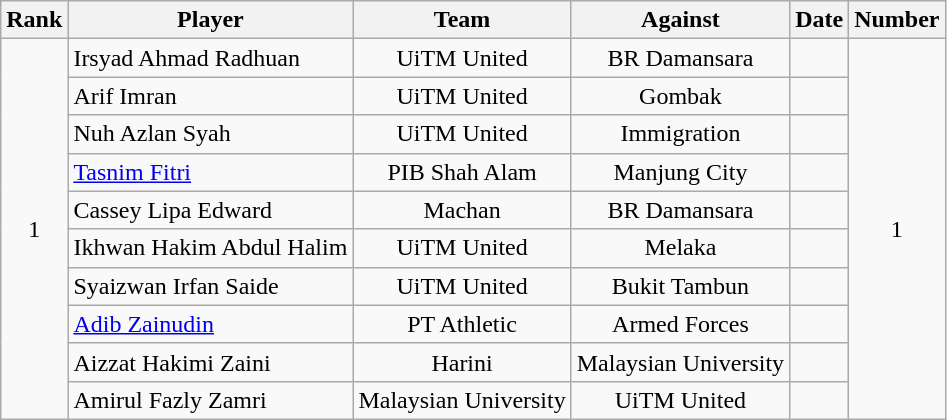<table class="wikitable" style="text-align:center">
<tr>
<th>Rank</th>
<th>Player</th>
<th>Team</th>
<th>Against</th>
<th>Date</th>
<th>Number</th>
</tr>
<tr>
<td rowspan="10" style="text-align:center">1</td>
<td align="left"> Irsyad Ahmad Radhuan</td>
<td>UiTM United</td>
<td>BR Damansara</td>
<td></td>
<td rowspan="10" style="text-align:center">1</td>
</tr>
<tr>
<td align="left"> Arif Imran</td>
<td>UiTM United</td>
<td>Gombak</td>
<td></td>
</tr>
<tr>
<td align="left"> Nuh Azlan Syah</td>
<td>UiTM United</td>
<td>Immigration</td>
<td></td>
</tr>
<tr>
<td align="left"> <a href='#'>Tasnim Fitri</a></td>
<td>PIB Shah Alam</td>
<td>Manjung City</td>
<td></td>
</tr>
<tr>
<td align="left"> Cassey Lipa Edward</td>
<td>Machan</td>
<td>BR Damansara</td>
<td></td>
</tr>
<tr>
<td align="left"> Ikhwan Hakim Abdul Halim</td>
<td>UiTM United</td>
<td>Melaka</td>
<td></td>
</tr>
<tr>
<td align="left"> Syaizwan Irfan Saide</td>
<td>UiTM United</td>
<td>Bukit Tambun</td>
<td></td>
</tr>
<tr>
<td align="left"> <a href='#'>Adib Zainudin</a></td>
<td>PT Athletic</td>
<td>Armed Forces</td>
<td></td>
</tr>
<tr>
<td align="left"> Aizzat Hakimi Zaini</td>
<td>Harini</td>
<td>Malaysian University</td>
<td></td>
</tr>
<tr>
<td align="left"> Amirul Fazly Zamri</td>
<td>Malaysian University</td>
<td>UiTM United</td>
<td></td>
</tr>
</table>
